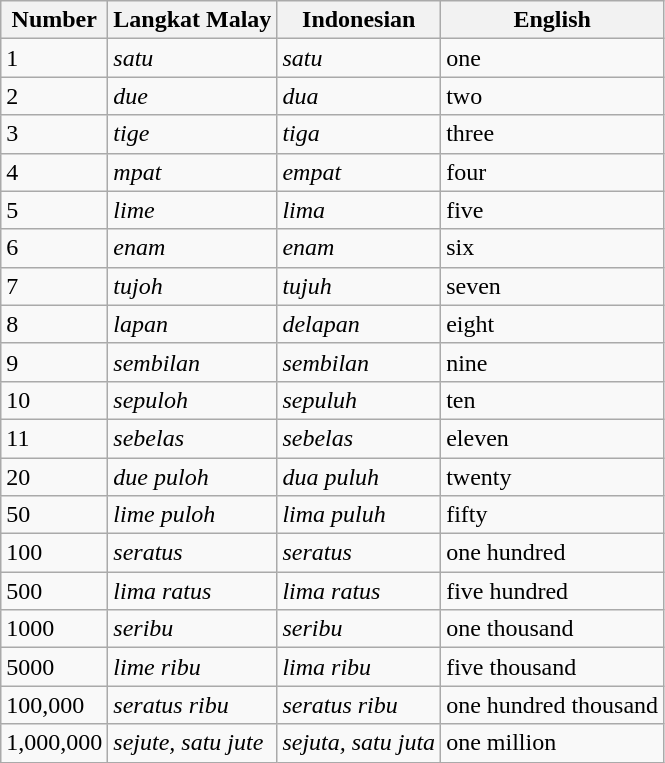<table class="wikitable">
<tr>
<th>Number</th>
<th>Langkat Malay</th>
<th>Indonesian</th>
<th>English</th>
</tr>
<tr>
<td>1</td>
<td><em>satu</em></td>
<td><em>satu</em></td>
<td>one</td>
</tr>
<tr>
<td>2</td>
<td><em>due</em></td>
<td><em>dua</em></td>
<td>two</td>
</tr>
<tr>
<td>3</td>
<td><em>tige</em></td>
<td><em>tiga</em></td>
<td>three</td>
</tr>
<tr>
<td>4</td>
<td><em>mpat</em></td>
<td><em>empat</em></td>
<td>four</td>
</tr>
<tr>
<td>5</td>
<td><em>lime</em></td>
<td><em>lima</em></td>
<td>five</td>
</tr>
<tr>
<td>6</td>
<td><em>enam</em></td>
<td><em>enam</em></td>
<td>six</td>
</tr>
<tr>
<td>7</td>
<td><em>tujoh</em></td>
<td><em>tujuh</em></td>
<td>seven</td>
</tr>
<tr>
<td>8</td>
<td><em>lapan</em></td>
<td><em>delapan</em></td>
<td>eight</td>
</tr>
<tr>
<td>9</td>
<td><em>sembilan</em></td>
<td><em>sembilan</em></td>
<td>nine</td>
</tr>
<tr>
<td>10</td>
<td><em>sepuloh</em></td>
<td><em>sepuluh</em></td>
<td>ten</td>
</tr>
<tr>
<td>11</td>
<td><em>sebelas</em></td>
<td><em>sebelas</em></td>
<td>eleven</td>
</tr>
<tr>
<td>20</td>
<td><em>due puloh</em></td>
<td><em>dua puluh</em></td>
<td>twenty</td>
</tr>
<tr>
<td>50</td>
<td><em>lime puloh</em></td>
<td><em>lima puluh</em></td>
<td>fifty</td>
</tr>
<tr>
<td>100</td>
<td><em>seratus</em></td>
<td><em>seratus</em></td>
<td>one hundred</td>
</tr>
<tr>
<td>500</td>
<td><em>lima ratus</em></td>
<td><em>lima ratus</em></td>
<td>five hundred</td>
</tr>
<tr>
<td>1000</td>
<td><em>seribu</em></td>
<td><em>seribu</em></td>
<td>one thousand</td>
</tr>
<tr>
<td>5000</td>
<td><em>lime ribu</em></td>
<td><em>lima ribu</em></td>
<td>five thousand</td>
</tr>
<tr>
<td>100,000</td>
<td><em>seratus ribu</em></td>
<td><em>seratus ribu</em></td>
<td>one hundred thousand</td>
</tr>
<tr>
<td>1,000,000</td>
<td><em>sejute, satu jute</em></td>
<td><em>sejuta, satu juta</em></td>
<td>one million</td>
</tr>
</table>
